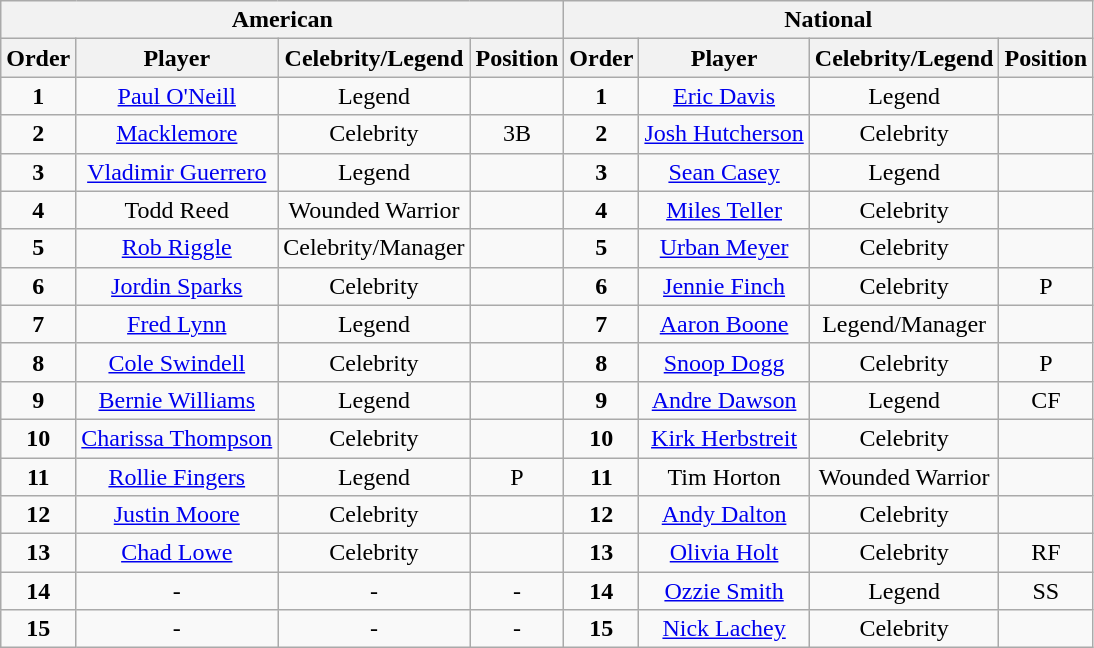<table class="wikitable" style="text-align:center">
<tr>
<th colspan="4">American</th>
<th colspan="4">National</th>
</tr>
<tr>
<th>Order</th>
<th>Player</th>
<th>Celebrity/Legend</th>
<th>Position</th>
<th>Order</th>
<th>Player</th>
<th>Celebrity/Legend</th>
<th>Position</th>
</tr>
<tr>
<td><strong>1</strong></td>
<td><a href='#'>Paul O'Neill</a></td>
<td>Legend</td>
<td></td>
<td><strong>1</strong></td>
<td><a href='#'>Eric Davis</a></td>
<td>Legend</td>
<td></td>
</tr>
<tr>
<td><strong>2</strong></td>
<td><a href='#'>Macklemore</a></td>
<td>Celebrity</td>
<td>3B</td>
<td><strong>2</strong></td>
<td><a href='#'>Josh Hutcherson</a></td>
<td>Celebrity</td>
<td></td>
</tr>
<tr>
<td><strong>3</strong></td>
<td><a href='#'>Vladimir Guerrero</a></td>
<td>Legend</td>
<td></td>
<td><strong>3</strong></td>
<td><a href='#'>Sean Casey</a></td>
<td>Legend</td>
<td></td>
</tr>
<tr>
<td><strong>4</strong></td>
<td>Todd Reed</td>
<td>Wounded Warrior</td>
<td></td>
<td><strong>4</strong></td>
<td><a href='#'>Miles Teller</a></td>
<td>Celebrity</td>
<td></td>
</tr>
<tr>
<td><strong>5</strong></td>
<td><a href='#'>Rob Riggle</a></td>
<td>Celebrity/Manager</td>
<td></td>
<td><strong>5</strong></td>
<td><a href='#'>Urban Meyer</a></td>
<td>Celebrity</td>
<td></td>
</tr>
<tr>
<td><strong>6</strong></td>
<td><a href='#'>Jordin Sparks</a></td>
<td>Celebrity</td>
<td></td>
<td><strong>6</strong></td>
<td><a href='#'>Jennie Finch</a></td>
<td>Celebrity</td>
<td>P</td>
</tr>
<tr>
<td><strong>7</strong></td>
<td><a href='#'>Fred Lynn</a></td>
<td>Legend</td>
<td></td>
<td><strong>7</strong></td>
<td><a href='#'>Aaron Boone</a></td>
<td>Legend/Manager</td>
<td></td>
</tr>
<tr>
<td><strong>8</strong></td>
<td><a href='#'>Cole Swindell</a></td>
<td>Celebrity</td>
<td></td>
<td><strong>8</strong></td>
<td><a href='#'>Snoop Dogg</a></td>
<td>Celebrity</td>
<td>P</td>
</tr>
<tr>
<td><strong>9</strong></td>
<td><a href='#'>Bernie Williams</a></td>
<td>Legend</td>
<td></td>
<td><strong>9</strong></td>
<td><a href='#'>Andre Dawson</a></td>
<td>Legend</td>
<td>CF</td>
</tr>
<tr>
<td><strong>10</strong></td>
<td><a href='#'>Charissa Thompson</a></td>
<td>Celebrity</td>
<td></td>
<td><strong>10</strong></td>
<td><a href='#'>Kirk Herbstreit</a></td>
<td>Celebrity</td>
<td></td>
</tr>
<tr>
<td><strong>11</strong></td>
<td><a href='#'>Rollie Fingers</a></td>
<td>Legend</td>
<td>P</td>
<td><strong>11</strong></td>
<td>Tim Horton</td>
<td>Wounded Warrior</td>
<td></td>
</tr>
<tr>
<td><strong>12</strong></td>
<td><a href='#'>Justin Moore</a></td>
<td>Celebrity</td>
<td></td>
<td><strong>12</strong></td>
<td><a href='#'>Andy Dalton</a></td>
<td>Celebrity</td>
<td></td>
</tr>
<tr>
<td><strong>13</strong></td>
<td><a href='#'>Chad Lowe</a></td>
<td>Celebrity</td>
<td></td>
<td><strong>13</strong></td>
<td><a href='#'>Olivia Holt</a></td>
<td>Celebrity</td>
<td>RF</td>
</tr>
<tr>
<td><strong>14</strong></td>
<td>-</td>
<td>-</td>
<td>-</td>
<td><strong>14</strong></td>
<td><a href='#'>Ozzie Smith</a></td>
<td>Legend</td>
<td>SS</td>
</tr>
<tr>
<td><strong>15</strong></td>
<td>-</td>
<td>-</td>
<td>-</td>
<td><strong>15</strong></td>
<td><a href='#'>Nick Lachey</a></td>
<td>Celebrity</td>
<td></td>
</tr>
</table>
